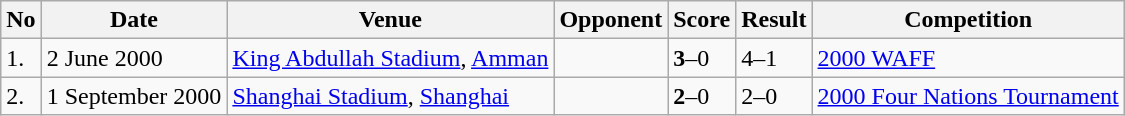<table class="wikitable" style="font-size:100%;">
<tr>
<th>No</th>
<th>Date</th>
<th>Venue</th>
<th>Opponent</th>
<th>Score</th>
<th>Result</th>
<th>Competition</th>
</tr>
<tr>
<td>1.</td>
<td>2 June 2000</td>
<td><a href='#'>King Abdullah Stadium</a>, <a href='#'>Amman</a></td>
<td></td>
<td><strong>3</strong>–0</td>
<td>4–1</td>
<td><a href='#'>2000 WAFF</a></td>
</tr>
<tr>
<td>2.</td>
<td>1 September 2000</td>
<td><a href='#'>Shanghai Stadium</a>, <a href='#'>Shanghai</a></td>
<td></td>
<td><strong>2</strong>–0</td>
<td>2–0</td>
<td><a href='#'>2000 Four Nations Tournament</a></td>
</tr>
</table>
